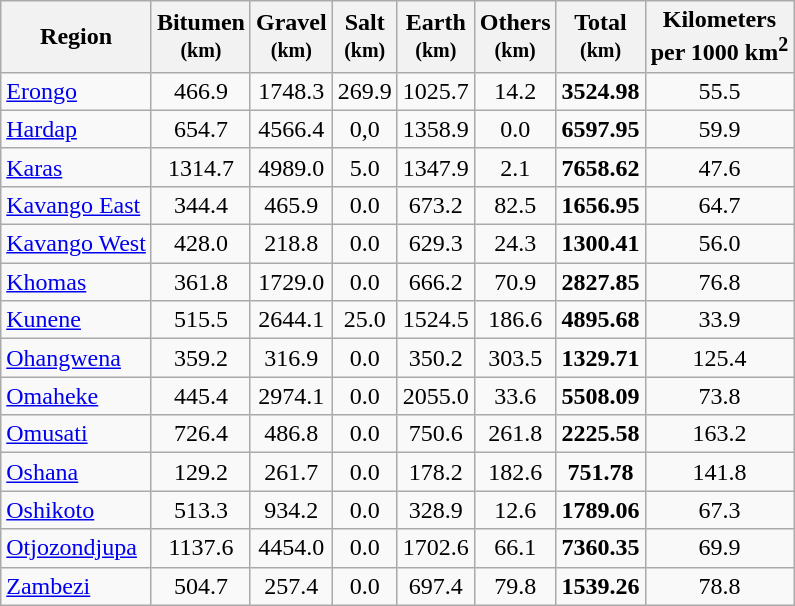<table class="wikitable sortable zebra" style="text-align:center;">
<tr>
<th>Region</th>
<th>Bitumen<br><small>(km)</small></th>
<th>Gravel<br><small>(km)</small></th>
<th>Salt<br><small>(km)</small></th>
<th>Earth<br><small>(km)</small></th>
<th>Others<br><small>(km)</small></th>
<th>Total<br><small>(km)</small></th>
<th>Kilometers<br>per 1000 km<sup>2</sup></th>
</tr>
<tr>
<td style="text-align:left;"><a href='#'>Erongo</a></td>
<td>466.9</td>
<td>1748.3</td>
<td>269.9</td>
<td>1025.7</td>
<td>14.2</td>
<td><strong>3524.98</strong></td>
<td>55.5</td>
</tr>
<tr>
<td style="text-align:left;"><a href='#'>Hardap</a></td>
<td>654.7</td>
<td>4566.4</td>
<td>0,0</td>
<td>1358.9</td>
<td>0.0</td>
<td><strong>6597.95</strong></td>
<td>59.9</td>
</tr>
<tr>
<td style="text-align:left;"><a href='#'>Karas</a></td>
<td>1314.7</td>
<td>4989.0</td>
<td>5.0</td>
<td>1347.9</td>
<td>2.1</td>
<td><strong>7658.62</strong></td>
<td>47.6</td>
</tr>
<tr>
<td style="text-align:left;"><a href='#'>Kavango East</a></td>
<td>344.4</td>
<td>465.9</td>
<td>0.0</td>
<td>673.2</td>
<td>82.5</td>
<td><strong>1656.95</strong></td>
<td>64.7</td>
</tr>
<tr>
<td style="text-align:left;"><a href='#'>Kavango West</a></td>
<td>428.0</td>
<td>218.8</td>
<td>0.0</td>
<td>629.3</td>
<td>24.3</td>
<td><strong>1300.41</strong></td>
<td>56.0</td>
</tr>
<tr>
<td style="text-align:left;"><a href='#'>Khomas</a></td>
<td>361.8</td>
<td>1729.0</td>
<td>0.0</td>
<td>666.2</td>
<td>70.9</td>
<td><strong>2827.85</strong></td>
<td>76.8</td>
</tr>
<tr>
<td style="text-align:left;"><a href='#'>Kunene</a></td>
<td>515.5</td>
<td>2644.1</td>
<td>25.0</td>
<td>1524.5</td>
<td>186.6</td>
<td><strong>4895.68</strong></td>
<td>33.9</td>
</tr>
<tr>
<td style="text-align:left;"><a href='#'>Ohangwena</a></td>
<td>359.2</td>
<td>316.9</td>
<td>0.0</td>
<td>350.2</td>
<td>303.5</td>
<td><strong>1329.71</strong></td>
<td>125.4</td>
</tr>
<tr>
<td style="text-align:left;"><a href='#'>Omaheke</a></td>
<td>445.4</td>
<td>2974.1</td>
<td>0.0</td>
<td>2055.0</td>
<td>33.6</td>
<td><strong>5508.09</strong></td>
<td>73.8</td>
</tr>
<tr>
<td style="text-align:left;"><a href='#'>Omusati</a></td>
<td>726.4</td>
<td>486.8</td>
<td>0.0</td>
<td>750.6</td>
<td>261.8</td>
<td><strong>2225.58</strong></td>
<td>163.2</td>
</tr>
<tr>
<td style="text-align:left;"><a href='#'>Oshana</a></td>
<td>129.2</td>
<td>261.7</td>
<td>0.0</td>
<td>178.2</td>
<td>182.6</td>
<td><strong>751.78</strong></td>
<td>141.8</td>
</tr>
<tr>
<td style="text-align:left;"><a href='#'>Oshikoto</a></td>
<td>513.3</td>
<td>934.2</td>
<td>0.0</td>
<td>328.9</td>
<td>12.6</td>
<td><strong>1789.06</strong></td>
<td>67.3</td>
</tr>
<tr>
<td style="text-align:left;"><a href='#'>Otjozondjupa</a></td>
<td>1137.6</td>
<td>4454.0</td>
<td>0.0</td>
<td>1702.6</td>
<td>66.1</td>
<td><strong>7360.35</strong></td>
<td>69.9</td>
</tr>
<tr>
<td style="text-align:left;"><a href='#'>Zambezi</a></td>
<td>504.7</td>
<td>257.4</td>
<td>0.0</td>
<td>697.4</td>
<td>79.8</td>
<td><strong>1539.26</strong></td>
<td>78.8</td>
</tr>
</table>
